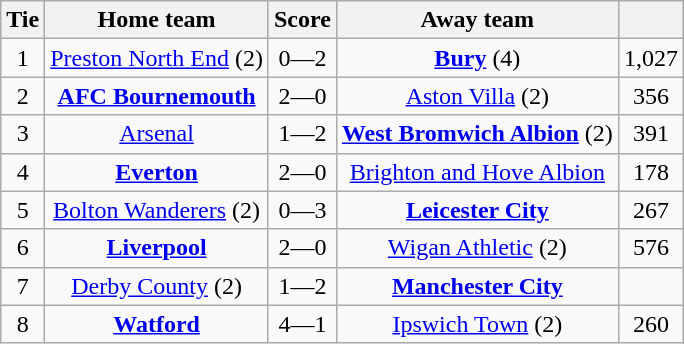<table class="wikitable" style="text-align: center; font-size:100%">
<tr>
<th>Tie</th>
<th>Home team</th>
<th>Score</th>
<th>Away team</th>
<th></th>
</tr>
<tr>
<td>1</td>
<td><a href='#'>Preston North End</a> (2)</td>
<td>0—2</td>
<td><strong><a href='#'>Bury</a></strong> (4)</td>
<td>1,027</td>
</tr>
<tr>
<td>2</td>
<td><strong><a href='#'>AFC Bournemouth</a></strong></td>
<td>2—0</td>
<td><a href='#'>Aston Villa</a> (2)</td>
<td>356</td>
</tr>
<tr>
<td>3</td>
<td><a href='#'>Arsenal</a></td>
<td>1—2</td>
<td><strong><a href='#'>West Bromwich Albion</a></strong> (2)</td>
<td>391</td>
</tr>
<tr>
<td>4</td>
<td><strong><a href='#'>Everton</a></strong></td>
<td>2—0</td>
<td><a href='#'>Brighton and Hove Albion</a></td>
<td>178</td>
</tr>
<tr>
<td>5</td>
<td><a href='#'>Bolton Wanderers</a> (2)</td>
<td>0—3</td>
<td><strong><a href='#'>Leicester City</a></strong></td>
<td>267</td>
</tr>
<tr>
<td>6</td>
<td><strong><a href='#'>Liverpool</a></strong></td>
<td>2—0</td>
<td><a href='#'>Wigan Athletic</a> (2)</td>
<td>576</td>
</tr>
<tr>
<td>7</td>
<td><a href='#'>Derby County</a> (2)</td>
<td>1—2</td>
<td><strong><a href='#'>Manchester City</a></strong></td>
<td></td>
</tr>
<tr>
<td>8</td>
<td><strong><a href='#'>Watford</a></strong></td>
<td>4—1</td>
<td><a href='#'>Ipswich Town</a> (2)</td>
<td>260</td>
</tr>
</table>
